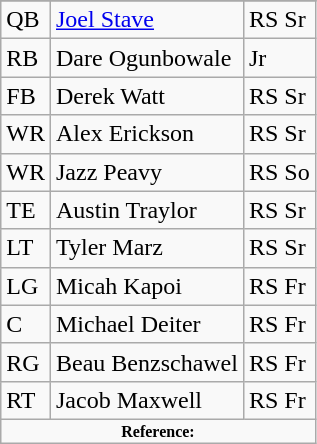<table class="wikitable">
<tr>
</tr>
<tr>
<td>QB</td>
<td><a href='#'>Joel Stave</a></td>
<td>RS Sr</td>
</tr>
<tr>
<td>RB</td>
<td>Dare Ogunbowale</td>
<td>Jr</td>
</tr>
<tr>
<td>FB</td>
<td>Derek Watt</td>
<td>RS Sr</td>
</tr>
<tr>
<td>WR</td>
<td>Alex Erickson</td>
<td>RS Sr</td>
</tr>
<tr>
<td>WR</td>
<td>Jazz Peavy</td>
<td>RS So</td>
</tr>
<tr>
<td>TE</td>
<td>Austin Traylor</td>
<td>RS Sr</td>
</tr>
<tr>
<td>LT</td>
<td>Tyler Marz</td>
<td>RS Sr</td>
</tr>
<tr>
<td>LG</td>
<td>Micah Kapoi</td>
<td>RS Fr</td>
</tr>
<tr>
<td>C</td>
<td>Michael Deiter</td>
<td>RS Fr</td>
</tr>
<tr>
<td>RG</td>
<td>Beau Benzschawel</td>
<td>RS Fr</td>
</tr>
<tr>
<td>RT</td>
<td>Jacob Maxwell</td>
<td>RS Fr</td>
</tr>
<tr>
<td colspan="3"  style="font-size:8pt; text-align:center;"><strong>Reference:</strong></td>
</tr>
</table>
